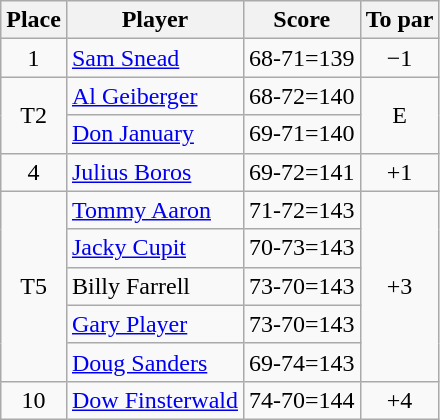<table class=wikitable>
<tr>
<th>Place</th>
<th>Player</th>
<th>Score</th>
<th>To par</th>
</tr>
<tr>
<td align=center>1</td>
<td> <a href='#'>Sam Snead</a></td>
<td>68-71=139</td>
<td align=center>−1</td>
</tr>
<tr>
<td rowspan=2 align=center>T2</td>
<td> <a href='#'>Al Geiberger</a></td>
<td>68-72=140</td>
<td rowspan=2 align=center>E</td>
</tr>
<tr>
<td> <a href='#'>Don January</a></td>
<td>69-71=140</td>
</tr>
<tr>
<td align=center>4</td>
<td> <a href='#'>Julius Boros</a></td>
<td>69-72=141</td>
<td align=center>+1</td>
</tr>
<tr>
<td rowspan=5 align=center>T5</td>
<td> <a href='#'>Tommy Aaron</a></td>
<td>71-72=143</td>
<td rowspan=5 align=center>+3</td>
</tr>
<tr>
<td> <a href='#'>Jacky Cupit</a></td>
<td>70-73=143</td>
</tr>
<tr>
<td> Billy Farrell</td>
<td>73-70=143</td>
</tr>
<tr>
<td> <a href='#'>Gary Player</a></td>
<td>73-70=143</td>
</tr>
<tr>
<td> <a href='#'>Doug Sanders</a></td>
<td>69-74=143</td>
</tr>
<tr>
<td align=center>10</td>
<td> <a href='#'>Dow Finsterwald</a></td>
<td>74-70=144</td>
<td align=center>+4</td>
</tr>
</table>
